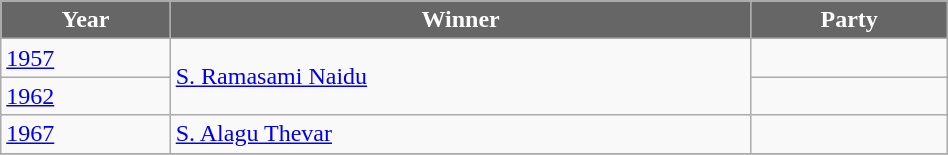<table class="wikitable" width="50%">
<tr>
<th style="background-color:#666666; color:white">Year</th>
<th style="background-color:#666666; color:white">Winner</th>
<th style="background-color:#666666; color:white" colspan="2">Party</th>
</tr>
<tr>
<td><a href='#'>1957</a></td>
<td rowspan=2><a href='#'>S. Ramasami Naidu</a></td>
<td></td>
</tr>
<tr>
<td><a href='#'>1962</a></td>
</tr>
<tr>
<td><a href='#'>1967</a></td>
<td><a href='#'>S. Alagu Thevar</a></td>
<td></td>
</tr>
<tr>
</tr>
</table>
